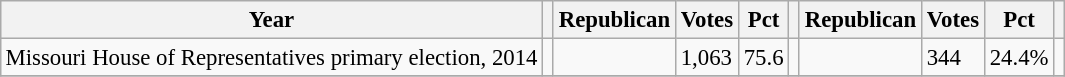<table class="wikitable" style="margin:0.5em ; font-size:95%">
<tr>
<th>Year</th>
<th></th>
<th>Republican</th>
<th>Votes</th>
<th>Pct</th>
<th></th>
<th>Republican</th>
<th>Votes</th>
<th>Pct</th>
<th></th>
</tr>
<tr>
<td>Missouri House of Representatives primary election, 2014</td>
<td></td>
<td></td>
<td>1,063</td>
<td>75.6</td>
<td></td>
<td></td>
<td>344</td>
<td>24.4%</td>
<td></td>
</tr>
<tr>
</tr>
</table>
